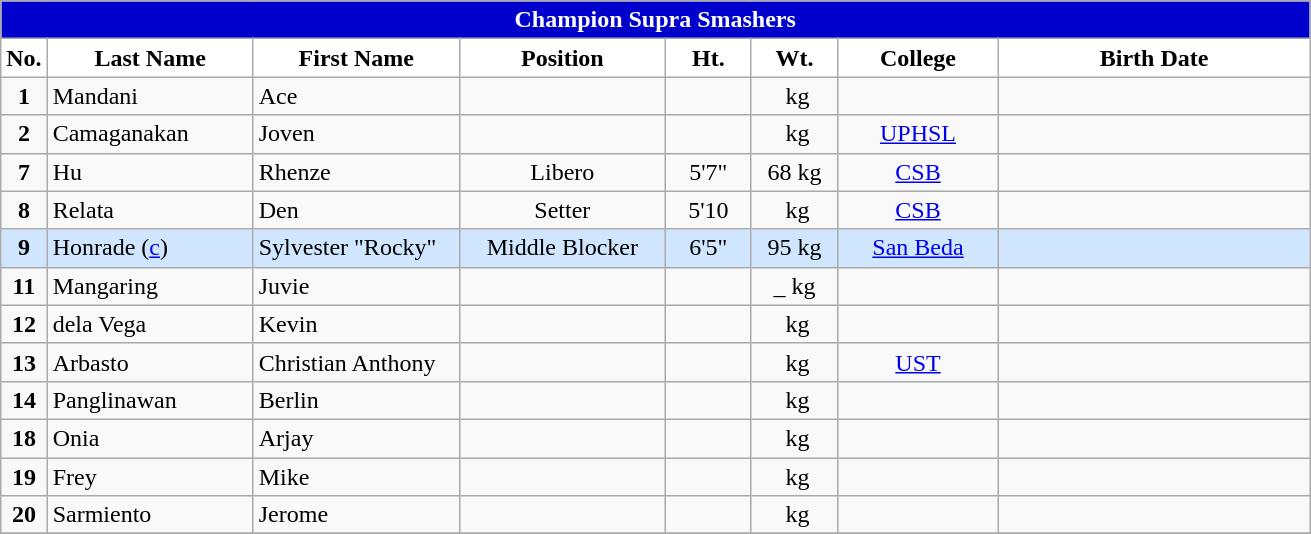<table class="wikitable" style="text-align:center;">
<tr>
<td colspan="8" style= "background: #0000CD; color: white; text-align: center"><strong>Champion Supra Smashers</strong></td>
</tr>
<tr>
<th width=3px style="background: white; color: black; text-align: center"><strong>No.</strong></th>
<th width=130px style="background: white; color: black">Last Name</th>
<th width=130px style="background: white; color: black">First Name</th>
<th width=130px style="background: white; color: black">Position</th>
<th width=50px style="background: white; color: black">Ht.</th>
<th width=50px style="background: white; color: black">Wt.</th>
<th width=100px style="background: white; color: black">College</th>
<th width=200px style="background: white; color: black">Birth Date</th>
</tr>
<tr>
<td><strong>1</strong></td>
<td style="text-align: left">Mandani</td>
<td style="text-align: left">Ace</td>
<td></td>
<td></td>
<td> kg</td>
<td></td>
<td></td>
</tr>
<tr>
<td><strong>2</strong></td>
<td style="text-align: left">Camaganakan</td>
<td style="text-align: left">Joven</td>
<td></td>
<td></td>
<td> kg</td>
<td><a href='#'>UPHSL</a></td>
<td></td>
</tr>
<tr>
<td><strong>7</strong></td>
<td style="text-align: left">Hu</td>
<td style="text-align: left">Rhenze</td>
<td>Libero</td>
<td>5'7"</td>
<td>68 kg</td>
<td><a href='#'>CSB</a></td>
<td></td>
</tr>
<tr>
<td><strong>8</strong></td>
<td style="text-align: left">Relata</td>
<td style="text-align: left">Den</td>
<td>Setter</td>
<td>5'10</td>
<td> kg</td>
<td><a href='#'>CSB</a></td>
<td></td>
</tr>
<tr bgcolor=#D0E6FF>
<td><strong>9</strong></td>
<td style="text-align: left">Honrade (<a href='#'>c</a>)</td>
<td style="text-align: left">Sylvester "Rocky"</td>
<td>Middle Blocker</td>
<td>6'5"</td>
<td>95 kg</td>
<td><a href='#'>San Beda</a></td>
<td></td>
</tr>
<tr>
<td><strong>11</strong></td>
<td style="text-align: left">Mangaring</td>
<td style="text-align: left">Juvie</td>
<td></td>
<td></td>
<td>_ kg</td>
<td></td>
<td></td>
</tr>
<tr>
<td><strong>12</strong></td>
<td style="text-align: left">dela Vega</td>
<td style="text-align: left">Kevin</td>
<td></td>
<td></td>
<td> kg</td>
<td></td>
<td></td>
</tr>
<tr>
<td><strong>13</strong></td>
<td style="text-align: left">Arbasto</td>
<td style="text-align: left">Christian Anthony</td>
<td></td>
<td></td>
<td> kg</td>
<td><a href='#'>UST</a></td>
<td></td>
</tr>
<tr>
<td><strong>14</strong></td>
<td style="text-align: left">Panglinawan</td>
<td style="text-align: left">Berlin</td>
<td></td>
<td></td>
<td> kg</td>
<td></td>
<td></td>
</tr>
<tr>
<td><strong>18</strong></td>
<td style="text-align: left">Onia</td>
<td style="text-align: left">Arjay</td>
<td></td>
<td></td>
<td> kg</td>
<td></td>
<td></td>
</tr>
<tr>
<td><strong>19</strong></td>
<td style="text-align: left">Frey</td>
<td style="text-align: left">Mike</td>
<td></td>
<td></td>
<td> kg</td>
<td></td>
<td></td>
</tr>
<tr>
<td><strong>20</strong></td>
<td style="text-align: left">Sarmiento</td>
<td style="text-align: left">Jerome</td>
<td></td>
<td></td>
<td> kg</td>
<td></td>
<td></td>
</tr>
<tr>
</tr>
</table>
